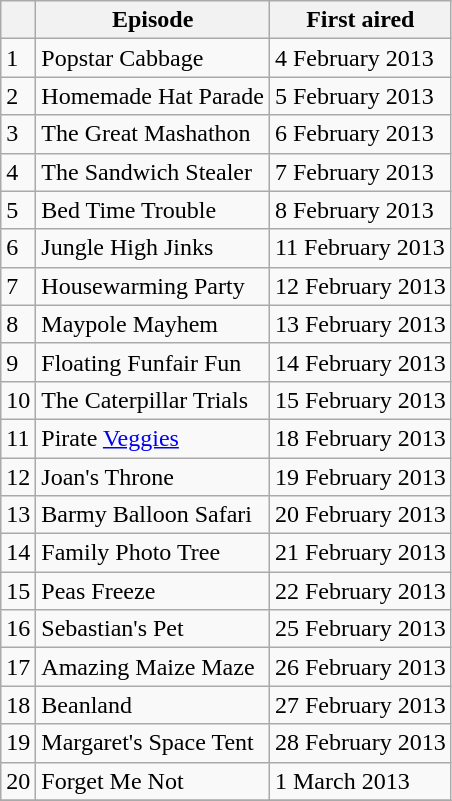<table class="wikitable">
<tr>
<th></th>
<th><strong>Episode</strong></th>
<th><strong>First aired</strong></th>
</tr>
<tr>
<td>1</td>
<td>Popstar Cabbage</td>
<td>4 February 2013</td>
</tr>
<tr>
<td>2</td>
<td>Homemade Hat Parade</td>
<td>5 February 2013</td>
</tr>
<tr>
<td>3</td>
<td>The Great Mashathon</td>
<td>6 February 2013</td>
</tr>
<tr>
<td>4</td>
<td>The Sandwich Stealer</td>
<td>7 February 2013</td>
</tr>
<tr>
<td>5</td>
<td>Bed Time Trouble</td>
<td>8 February 2013</td>
</tr>
<tr>
<td>6</td>
<td>Jungle High Jinks</td>
<td>11 February 2013</td>
</tr>
<tr>
<td>7</td>
<td>Housewarming Party</td>
<td>12 February 2013</td>
</tr>
<tr>
<td>8</td>
<td>Maypole Mayhem</td>
<td>13 February 2013</td>
</tr>
<tr>
<td>9</td>
<td>Floating Funfair Fun</td>
<td>14 February 2013</td>
</tr>
<tr>
<td>10</td>
<td>The Caterpillar Trials</td>
<td>15 February 2013</td>
</tr>
<tr>
<td>11</td>
<td>Pirate <a href='#'>Veggies</a></td>
<td>18 February 2013</td>
</tr>
<tr>
<td>12</td>
<td>Joan's Throne</td>
<td>19 February 2013</td>
</tr>
<tr>
<td>13</td>
<td>Barmy Balloon Safari</td>
<td>20 February 2013</td>
</tr>
<tr>
<td>14</td>
<td>Family Photo Tree</td>
<td>21 February 2013</td>
</tr>
<tr>
<td>15</td>
<td>Peas Freeze</td>
<td>22 February 2013</td>
</tr>
<tr>
<td>16</td>
<td>Sebastian's Pet</td>
<td>25 February 2013</td>
</tr>
<tr>
<td>17</td>
<td>Amazing Maize Maze</td>
<td>26 February 2013</td>
</tr>
<tr>
<td>18</td>
<td>Beanland</td>
<td>27 February 2013</td>
</tr>
<tr>
<td>19</td>
<td>Margaret's Space Tent</td>
<td>28 February 2013</td>
</tr>
<tr>
<td>20</td>
<td>Forget Me Not</td>
<td>1 March 2013</td>
</tr>
<tr>
</tr>
</table>
